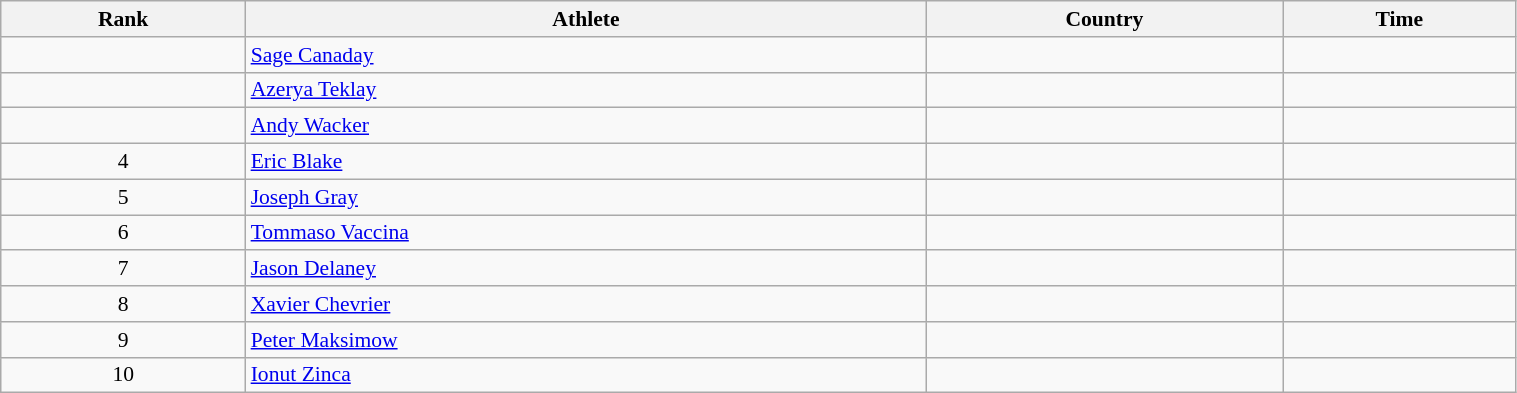<table class="wikitable" width=80% style="font-size:90%; text-align:left;">
<tr>
<th>Rank</th>
<th>Athlete</th>
<th>Country</th>
<th>Time</th>
</tr>
<tr>
<td align="center"></td>
<td><a href='#'>Sage Canaday</a></td>
<td></td>
<td></td>
</tr>
<tr>
<td align="center"></td>
<td><a href='#'>Azerya Teklay</a></td>
<td></td>
<td></td>
</tr>
<tr>
<td align="center"></td>
<td><a href='#'>Andy Wacker</a></td>
<td></td>
<td></td>
</tr>
<tr>
<td align="center">4</td>
<td><a href='#'>Eric Blake</a></td>
<td></td>
<td></td>
</tr>
<tr>
<td align="center">5</td>
<td><a href='#'>Joseph Gray</a></td>
<td></td>
<td></td>
</tr>
<tr>
<td align="center">6</td>
<td><a href='#'>Tommaso Vaccina</a></td>
<td></td>
<td></td>
</tr>
<tr>
<td align="center">7</td>
<td><a href='#'>Jason Delaney</a></td>
<td></td>
<td></td>
</tr>
<tr>
<td align="center">8</td>
<td><a href='#'>Xavier Chevrier</a></td>
<td></td>
<td></td>
</tr>
<tr>
<td align="center">9</td>
<td><a href='#'>Peter Maksimow</a></td>
<td></td>
<td></td>
</tr>
<tr>
<td align="center">10</td>
<td><a href='#'>Ionut Zinca</a></td>
<td></td>
<td></td>
</tr>
</table>
